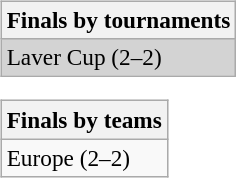<table>
<tr style="vertical-align:top">
<td><br><table class="wikitable" style="font-size:97%">
<tr>
<th>Finals by tournaments</th>
</tr>
<tr style="background:#D3D3D3">
<td>Laver Cup (2–2)</td>
</tr>
</table>
<table class="wikitable" style="font-size:97%">
<tr>
<th>Finals by teams</th>
</tr>
<tr>
<td>Europe (2–2)</td>
</tr>
</table>
</td>
</tr>
</table>
